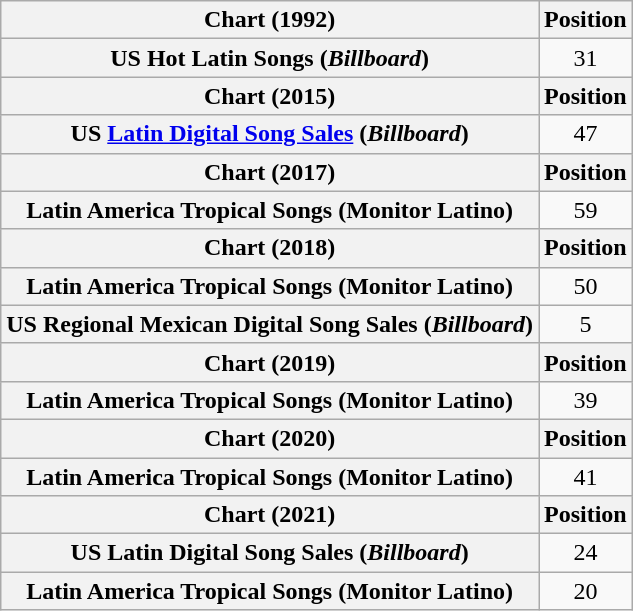<table class="wikitable plainrowheaders" style="text-align:center">
<tr>
<th scope="col">Chart (1992)</th>
<th scope="col">Position</th>
</tr>
<tr>
<th scope="row">US Hot Latin Songs (<em>Billboard</em>)</th>
<td>31</td>
</tr>
<tr>
<th scope="col">Chart (2015)</th>
<th scope="col">Position</th>
</tr>
<tr>
<th scope="row">US <a href='#'>Latin Digital Song Sales</a> (<em>Billboard</em>)</th>
<td>47</td>
</tr>
<tr>
<th scope="col">Chart (2017)</th>
<th scope="col">Position</th>
</tr>
<tr>
<th scope="row">Latin America Tropical Songs (Monitor Latino)</th>
<td>59</td>
</tr>
<tr>
<th scope="col">Chart (2018)</th>
<th scope="col">Position</th>
</tr>
<tr>
<th scope="row">Latin America Tropical Songs (Monitor Latino)</th>
<td>50</td>
</tr>
<tr>
<th scope="row">US Regional Mexican Digital Song Sales (<em>Billboard</em>)</th>
<td>5</td>
</tr>
<tr>
<th scope="col">Chart (2019)</th>
<th scope="col">Position</th>
</tr>
<tr>
<th scope="row">Latin America Tropical Songs (Monitor Latino)</th>
<td>39</td>
</tr>
<tr>
<th scope="col">Chart (2020)</th>
<th scope="col">Position</th>
</tr>
<tr>
<th scope="row">Latin America Tropical Songs (Monitor Latino)</th>
<td>41</td>
</tr>
<tr>
<th scope="col">Chart (2021)</th>
<th scope="col">Position</th>
</tr>
<tr>
<th scope="row">US Latin Digital Song Sales (<em>Billboard</em>)</th>
<td>24</td>
</tr>
<tr>
<th scope="row">Latin America Tropical Songs (Monitor Latino)</th>
<td>20</td>
</tr>
</table>
